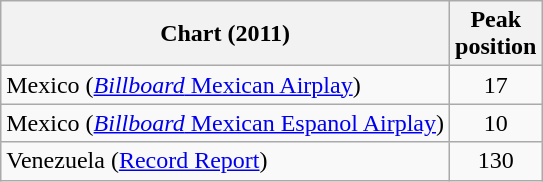<table class="wikitable sortable">
<tr>
<th align="left">Chart (2011)</th>
<th align="left">Peak<br>position</th>
</tr>
<tr>
<td align="left">Mexico (<a href='#'><em>Billboard</em> Mexican Airplay</a>)</td>
<td style="text-align:center;">17</td>
</tr>
<tr>
<td align="left">Mexico (<a href='#'><em>Billboard</em> Mexican Espanol Airplay</a>)</td>
<td style="text-align:center;">10</td>
</tr>
<tr>
<td align="left">Venezuela (<a href='#'>Record Report</a>)</td>
<td align="center">130</td>
</tr>
</table>
